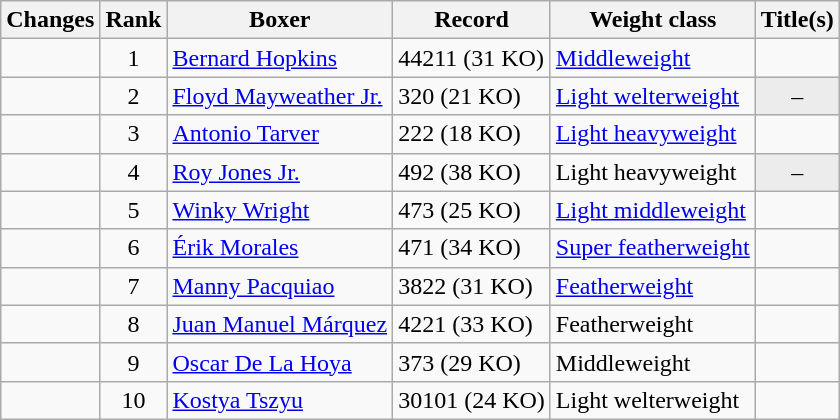<table class="wikitable ">
<tr>
<th>Changes</th>
<th>Rank</th>
<th>Boxer</th>
<th>Record</th>
<th>Weight class</th>
<th>Title(s)</th>
</tr>
<tr>
<td align=center></td>
<td align=center>1</td>
<td><a href='#'>Bernard Hopkins</a></td>
<td>44211 (31 KO)</td>
<td><a href='#'>Middleweight</a></td>
<td></td>
</tr>
<tr>
<td align=center></td>
<td align=center>2</td>
<td><a href='#'>Floyd Mayweather Jr.</a></td>
<td>320 (21 KO)</td>
<td><a href='#'>Light welterweight</a></td>
<td align=center bgcolor=#ECECEC data-sort-value="Z">–</td>
</tr>
<tr>
<td align=center></td>
<td align=center>3</td>
<td><a href='#'>Antonio Tarver</a></td>
<td>222 (18 KO)</td>
<td><a href='#'>Light heavyweight</a></td>
<td></td>
</tr>
<tr>
<td align=center></td>
<td align=center>4</td>
<td><a href='#'>Roy Jones Jr.</a></td>
<td>492 (38 KO)</td>
<td>Light heavyweight</td>
<td align=center bgcolor=#ECECEC data-sort-value="Z">–</td>
</tr>
<tr>
<td align=center></td>
<td align=center>5</td>
<td><a href='#'>Winky Wright</a></td>
<td>473 (25 KO)</td>
<td><a href='#'>Light middleweight</a></td>
<td></td>
</tr>
<tr>
<td align=center></td>
<td align=center>6</td>
<td><a href='#'>Érik Morales</a></td>
<td>471 (34 KO)</td>
<td><a href='#'>Super featherweight</a></td>
<td></td>
</tr>
<tr>
<td align=center></td>
<td align=center>7</td>
<td><a href='#'>Manny Pacquiao</a></td>
<td>3822 (31 KO)</td>
<td><a href='#'>Featherweight</a></td>
<td></td>
</tr>
<tr>
<td align=center></td>
<td align=center>8</td>
<td><a href='#'>Juan Manuel Márquez</a></td>
<td>4221 (33 KO)</td>
<td>Featherweight</td>
<td></td>
</tr>
<tr>
<td align=center></td>
<td align=center>9</td>
<td><a href='#'>Oscar De La Hoya</a></td>
<td>373 (29 KO)</td>
<td>Middleweight</td>
<td></td>
</tr>
<tr>
<td align=center></td>
<td align=center>10</td>
<td><a href='#'>Kostya Tszyu</a></td>
<td>30101 (24 KO)</td>
<td>Light welterweight</td>
<td></td>
</tr>
</table>
